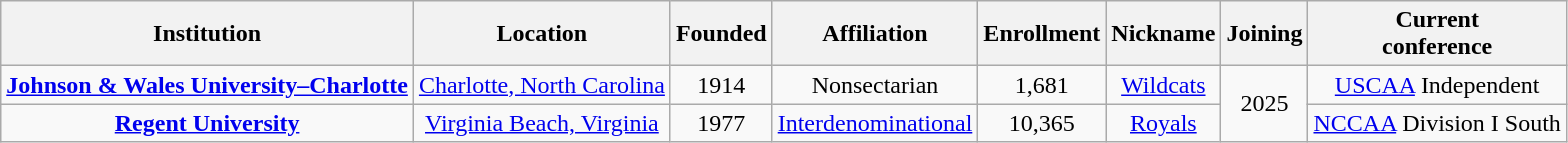<table class="wikitable sortable" style="text-align:center;">
<tr>
<th>Institution</th>
<th>Location</th>
<th>Founded</th>
<th>Affiliation</th>
<th>Enrollment</th>
<th>Nickname</th>
<th>Joining</th>
<th>Current<br>conference</th>
</tr>
<tr>
<td><strong><a href='#'>Johnson & Wales University–Charlotte</a></strong></td>
<td><a href='#'>Charlotte, North Carolina</a></td>
<td>1914</td>
<td>Nonsectarian</td>
<td>1,681</td>
<td><a href='#'>Wildcats</a></td>
<td rowspan="2">2025</td>
<td><a href='#'>USCAA</a> Independent</td>
</tr>
<tr>
<td><strong><a href='#'>Regent University</a></strong></td>
<td><a href='#'>Virginia Beach, Virginia</a></td>
<td>1977</td>
<td><a href='#'>Interdenominational</a><br></td>
<td>10,365</td>
<td><a href='#'>Royals</a></td>
<td><a href='#'>NCCAA</a> Division I South</td>
</tr>
</table>
